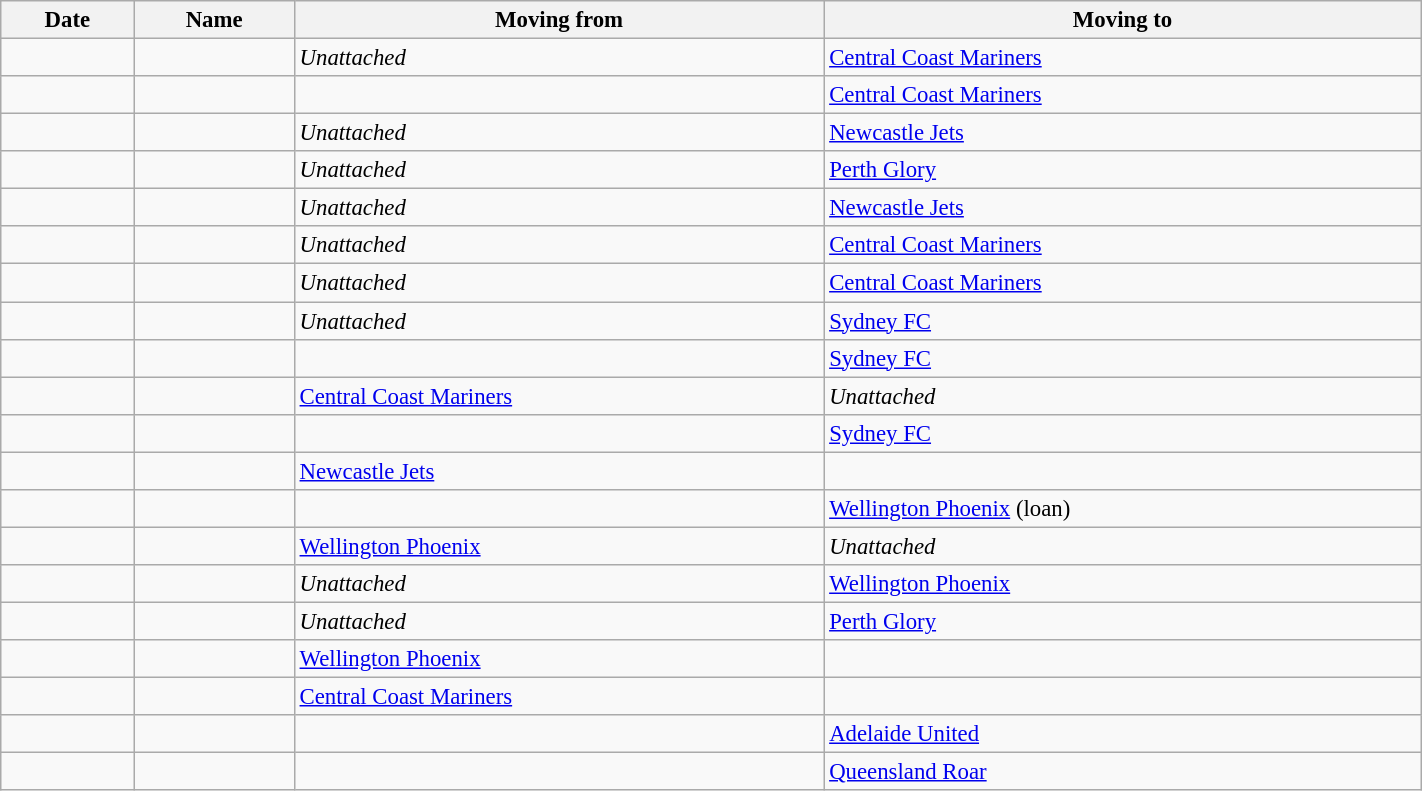<table class="wikitable sortable" style="width:75%; font-size:95%; ">
<tr>
<th>Date</th>
<th>Name</th>
<th>Moving from</th>
<th>Moving to</th>
</tr>
<tr>
<td></td>
<td></td>
<td><em>Unattached</em></td>
<td><a href='#'>Central Coast Mariners</a></td>
</tr>
<tr>
<td></td>
<td></td>
<td></td>
<td><a href='#'>Central Coast Mariners</a></td>
</tr>
<tr>
<td></td>
<td></td>
<td><em>Unattached</em></td>
<td><a href='#'>Newcastle Jets</a></td>
</tr>
<tr>
<td></td>
<td></td>
<td><em>Unattached</em></td>
<td><a href='#'>Perth Glory</a></td>
</tr>
<tr>
<td></td>
<td></td>
<td><em>Unattached</em></td>
<td><a href='#'>Newcastle Jets</a></td>
</tr>
<tr>
<td></td>
<td></td>
<td><em>Unattached</em></td>
<td><a href='#'>Central Coast Mariners</a></td>
</tr>
<tr>
<td></td>
<td></td>
<td><em>Unattached</em></td>
<td><a href='#'>Central Coast Mariners</a></td>
</tr>
<tr>
<td></td>
<td></td>
<td><em>Unattached</em></td>
<td><a href='#'>Sydney FC</a></td>
</tr>
<tr>
<td></td>
<td></td>
<td></td>
<td><a href='#'>Sydney FC</a></td>
</tr>
<tr>
<td></td>
<td></td>
<td><a href='#'>Central Coast Mariners</a></td>
<td><em>Unattached</em></td>
</tr>
<tr>
<td></td>
<td></td>
<td></td>
<td><a href='#'>Sydney FC</a></td>
</tr>
<tr>
<td></td>
<td></td>
<td><a href='#'>Newcastle Jets</a></td>
<td></td>
</tr>
<tr>
<td></td>
<td></td>
<td></td>
<td><a href='#'>Wellington Phoenix</a> (loan)</td>
</tr>
<tr>
<td></td>
<td></td>
<td><a href='#'>Wellington Phoenix</a></td>
<td><em>Unattached</em></td>
</tr>
<tr>
<td></td>
<td></td>
<td><em>Unattached</em></td>
<td><a href='#'>Wellington Phoenix</a></td>
</tr>
<tr>
<td></td>
<td></td>
<td><em>Unattached</em></td>
<td><a href='#'>Perth Glory</a></td>
</tr>
<tr>
<td></td>
<td></td>
<td><a href='#'>Wellington Phoenix</a></td>
<td></td>
</tr>
<tr>
<td></td>
<td></td>
<td><a href='#'>Central Coast Mariners</a></td>
<td></td>
</tr>
<tr>
<td></td>
<td></td>
<td></td>
<td><a href='#'>Adelaide United</a></td>
</tr>
<tr>
<td></td>
<td></td>
<td></td>
<td><a href='#'>Queensland Roar</a></td>
</tr>
</table>
